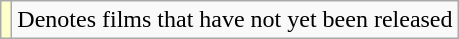<table class="wikitable">
<tr>
<td style="background:#ffc;"></td>
<td>Denotes films that have not yet been released</td>
</tr>
</table>
